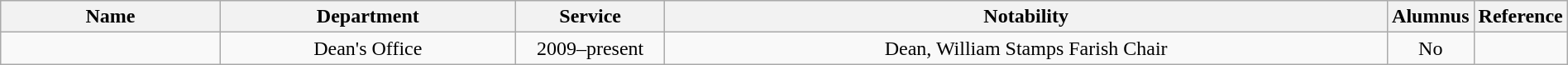<table class="wikitable sortable" style="width:100%">
<tr>
<th style="width:15%;">Name</th>
<th style="width:20%;">Department</th>
<th style="width:10%;">Service</th>
<th style="width:50%;" class="unsortable">Notability</th>
<th style="width:5%;">Alumnus</th>
<th style="width:*;" class="unsortable">Reference</th>
</tr>
<tr>
<td></td>
<td style="text-align:center;">Dean's Office</td>
<td style="text-align:center;">2009–present</td>
<td style="text-align:center;">Dean, William Stamps Farish Chair</td>
<td style="text-align:center;">No</td>
<td style="text-align:center;"></td>
</tr>
</table>
